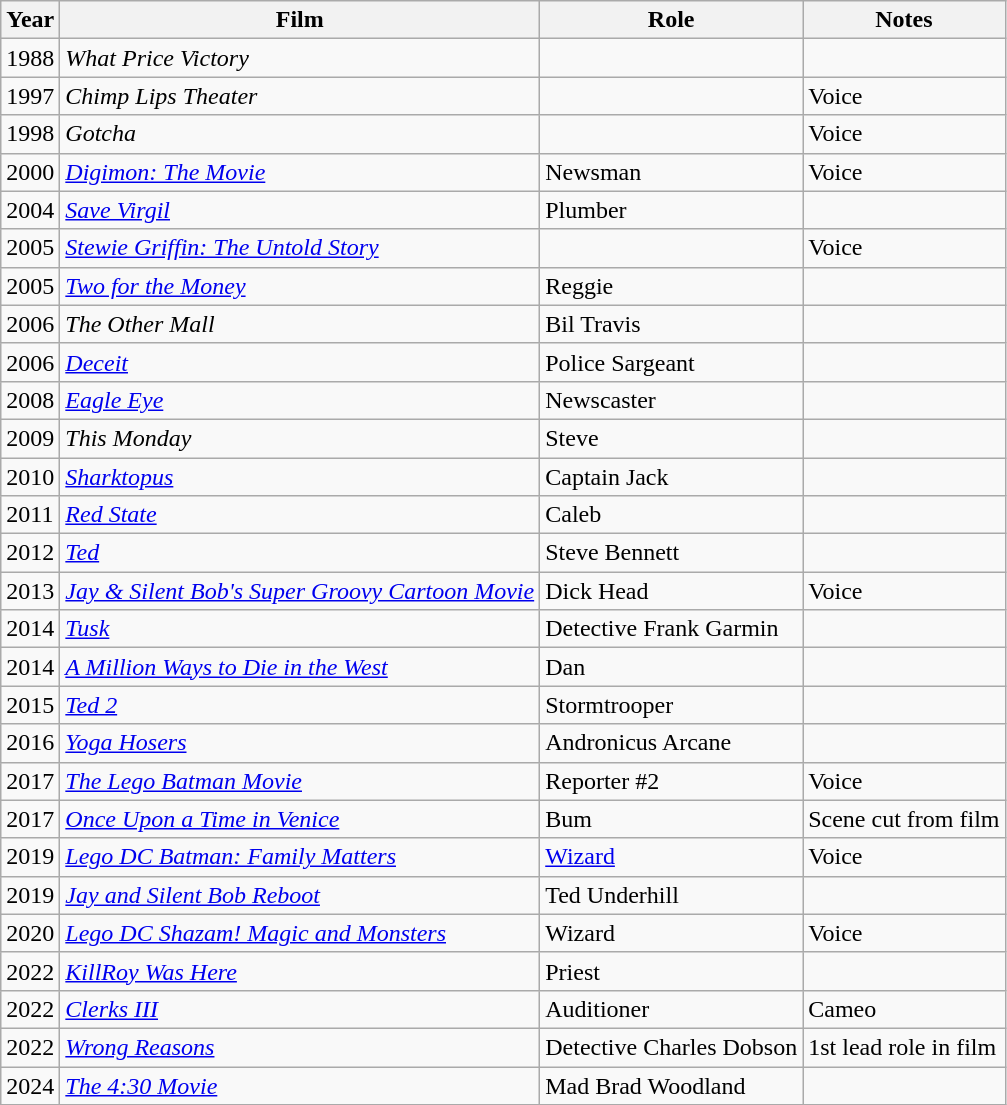<table class="wikitable sortable">
<tr>
<th>Year</th>
<th>Film</th>
<th>Role</th>
<th class="unsortable">Notes</th>
</tr>
<tr>
<td>1988</td>
<td><em>What Price Victory</em></td>
<td></td>
<td></td>
</tr>
<tr>
<td>1997</td>
<td><em>Chimp Lips Theater</em></td>
<td></td>
<td>Voice</td>
</tr>
<tr>
<td>1998</td>
<td><em>Gotcha</em></td>
<td></td>
<td>Voice</td>
</tr>
<tr>
<td>2000</td>
<td><em><a href='#'>Digimon: The Movie</a></em></td>
<td>Newsman</td>
<td>Voice</td>
</tr>
<tr>
<td>2004</td>
<td><em><a href='#'>Save Virgil</a></em></td>
<td>Plumber</td>
<td></td>
</tr>
<tr>
<td>2005</td>
<td><em><a href='#'>Stewie Griffin: The Untold Story</a></em></td>
<td></td>
<td>Voice</td>
</tr>
<tr>
<td>2005</td>
<td><em><a href='#'>Two for the Money</a></em></td>
<td>Reggie</td>
<td></td>
</tr>
<tr>
<td>2006</td>
<td><em>The Other Mall</em></td>
<td>Bil Travis</td>
<td></td>
</tr>
<tr>
<td>2006</td>
<td><em><a href='#'>Deceit</a></em></td>
<td>Police Sargeant</td>
<td></td>
</tr>
<tr>
<td>2008</td>
<td><em><a href='#'>Eagle Eye</a></em></td>
<td>Newscaster</td>
<td></td>
</tr>
<tr>
<td>2009</td>
<td><em>This Monday</em></td>
<td>Steve</td>
<td></td>
</tr>
<tr>
<td>2010</td>
<td><em><a href='#'>Sharktopus</a></em></td>
<td>Captain Jack</td>
<td></td>
</tr>
<tr>
<td>2011</td>
<td><em><a href='#'>Red State</a></em></td>
<td>Caleb</td>
<td></td>
</tr>
<tr>
<td>2012</td>
<td><em><a href='#'>Ted</a></em></td>
<td>Steve Bennett</td>
<td></td>
</tr>
<tr>
<td>2013</td>
<td><em><a href='#'>Jay & Silent Bob's Super Groovy Cartoon Movie</a></em></td>
<td>Dick Head</td>
<td>Voice</td>
</tr>
<tr>
<td>2014</td>
<td><em><a href='#'>Tusk</a></em></td>
<td>Detective Frank Garmin</td>
<td></td>
</tr>
<tr>
<td>2014</td>
<td><em><a href='#'>A Million Ways to Die in the West</a></em></td>
<td>Dan</td>
<td></td>
</tr>
<tr>
<td>2015</td>
<td><em><a href='#'>Ted 2</a></em></td>
<td>Stormtrooper</td>
<td></td>
</tr>
<tr>
<td>2016</td>
<td><em><a href='#'>Yoga Hosers</a></em></td>
<td>Andronicus Arcane</td>
<td></td>
</tr>
<tr>
<td>2017</td>
<td><em><a href='#'>The Lego Batman Movie</a></em></td>
<td>Reporter #2</td>
<td>Voice</td>
</tr>
<tr>
<td>2017</td>
<td><em><a href='#'>Once Upon a Time in Venice</a></em></td>
<td>Bum</td>
<td>Scene cut from film</td>
</tr>
<tr>
<td>2019</td>
<td><em><a href='#'>Lego DC Batman: Family Matters</a></em></td>
<td><a href='#'>Wizard</a></td>
<td>Voice</td>
</tr>
<tr>
<td>2019</td>
<td><em><a href='#'>Jay and Silent Bob Reboot</a></em></td>
<td>Ted Underhill</td>
<td></td>
</tr>
<tr>
<td>2020</td>
<td><em><a href='#'>Lego DC Shazam! Magic and Monsters</a></em></td>
<td>Wizard</td>
<td>Voice</td>
</tr>
<tr>
<td>2022</td>
<td><em><a href='#'>KillRoy Was Here</a></em></td>
<td>Priest</td>
<td></td>
</tr>
<tr>
<td>2022</td>
<td><em><a href='#'>Clerks III</a></em></td>
<td>Auditioner</td>
<td>Cameo</td>
</tr>
<tr>
<td>2022</td>
<td><em><a href='#'>Wrong Reasons</a></em></td>
<td>Detective Charles Dobson</td>
<td>1st lead role in film</td>
</tr>
<tr>
<td>2024</td>
<td><em><a href='#'>The 4:30 Movie</a></em></td>
<td>Mad Brad Woodland</td>
<td></td>
</tr>
</table>
